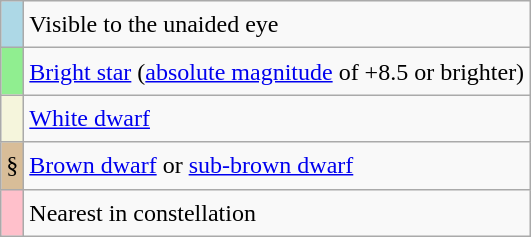<table class="wikitable sortable" style="font-size:1.00em; line-height:1.5em;">
<tr>
<td style="background-color: lightblue"></td>
<td>Visible to the unaided eye</td>
</tr>
<tr>
<td style="background-color: lightgreen"></td>
<td><a href='#'>Bright star</a> (<a href='#'>absolute magnitude</a> of +8.5 or brighter)</td>
</tr>
<tr>
<td style="background-color:#F5F5DC"></td>
<td><a href='#'>White dwarf</a></td>
</tr>
<tr>
<td style="background-color:#D8BD98">§</td>
<td><a href='#'>Brown dwarf</a> or <a href='#'>sub-brown dwarf</a></td>
</tr>
<tr>
<td style="background-color: pink"></td>
<td>Nearest in constellation</td>
</tr>
</table>
